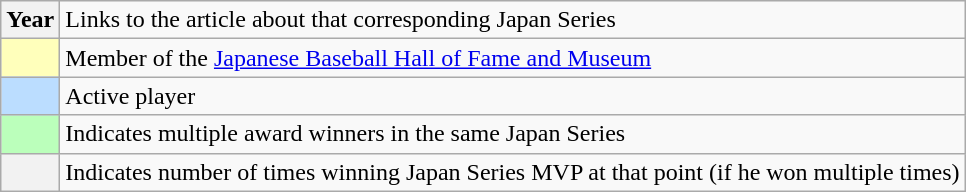<table class="wikitable">
<tr>
<th scope="row"><strong>Year</strong></th>
<td>Links to the article about that corresponding Japan Series</td>
</tr>
<tr>
<th scope="row" style="background:#ffffbb"></th>
<td>Member of the <a href='#'>Japanese Baseball Hall of Fame and Museum</a></td>
</tr>
<tr>
<th scope="row" style="background:#bbddff"></th>
<td>Active player</td>
</tr>
<tr>
<th scope="row" style="background:#bbffbb"></th>
<td>Indicates multiple award winners in the same Japan Series</td>
</tr>
<tr>
<th scope="row"></th>
<td>Indicates number of times winning Japan Series MVP at that point (if he won multiple times)</td>
</tr>
</table>
